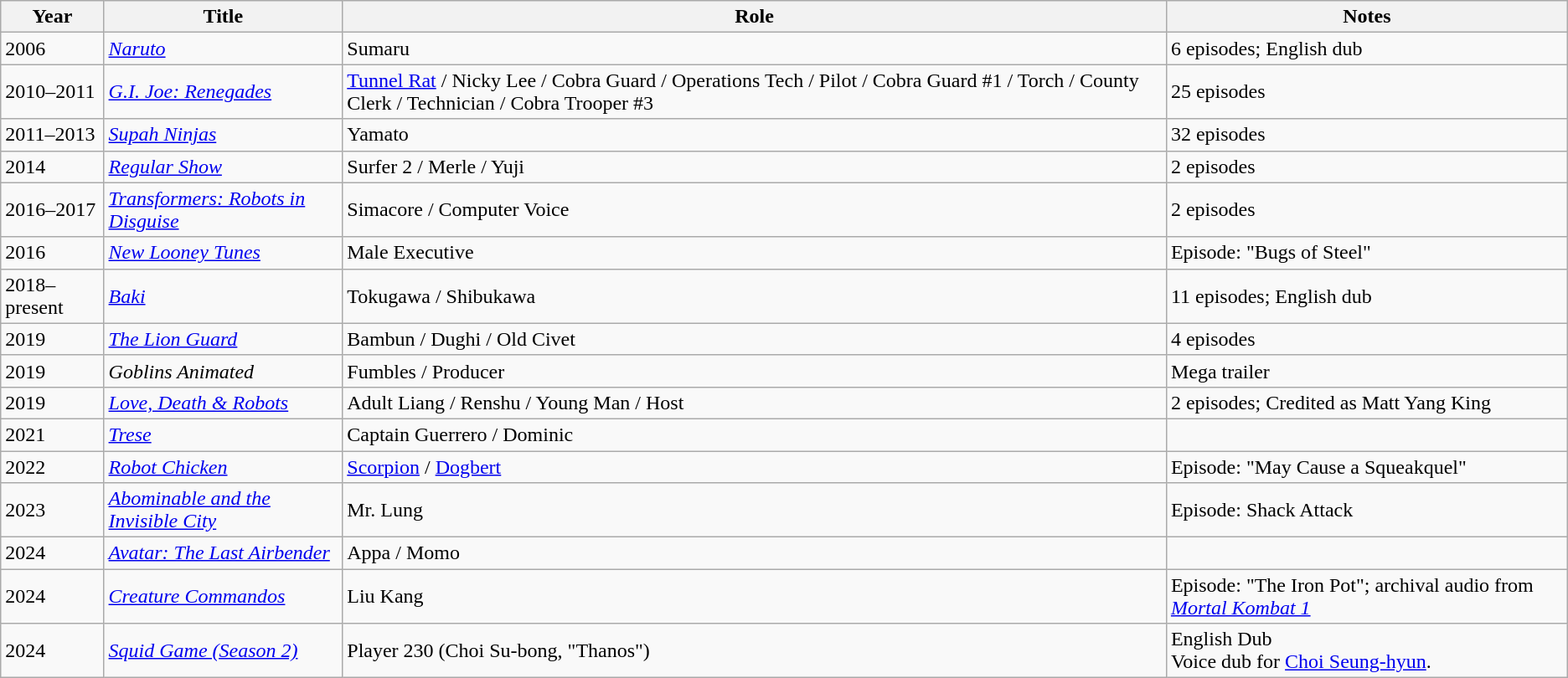<table class="wikitable sortable">
<tr>
<th>Year</th>
<th>Title</th>
<th>Role</th>
<th>Notes</th>
</tr>
<tr>
<td>2006</td>
<td><em><a href='#'>Naruto</a></em></td>
<td>Sumaru</td>
<td>6 episodes; English dub</td>
</tr>
<tr>
<td>2010–2011</td>
<td><em><a href='#'>G.I. Joe: Renegades</a></em></td>
<td><a href='#'>Tunnel Rat</a> / Nicky Lee / Cobra Guard / Operations Tech / Pilot / Cobra Guard #1 / Torch / County Clerk / Technician / Cobra Trooper #3</td>
<td>25 episodes</td>
</tr>
<tr>
<td>2011–2013</td>
<td><em><a href='#'>Supah Ninjas</a></em></td>
<td>Yamato</td>
<td>32 episodes</td>
</tr>
<tr>
<td>2014</td>
<td><em><a href='#'>Regular Show</a></em></td>
<td>Surfer 2 / Merle / Yuji</td>
<td>2 episodes</td>
</tr>
<tr>
<td>2016–2017</td>
<td><em><a href='#'>Transformers: Robots in Disguise</a></em></td>
<td>Simacore / Computer Voice</td>
<td>2 episodes</td>
</tr>
<tr>
<td>2016</td>
<td><em><a href='#'>New Looney Tunes</a></em></td>
<td>Male Executive</td>
<td>Episode: "Bugs of Steel"</td>
</tr>
<tr>
<td>2018–present</td>
<td><em><a href='#'>Baki</a></em></td>
<td>Tokugawa / Shibukawa</td>
<td>11 episodes; English dub</td>
</tr>
<tr>
<td>2019</td>
<td><em><a href='#'>The Lion Guard</a></em></td>
<td>Bambun / Dughi / Old Civet</td>
<td>4 episodes</td>
</tr>
<tr>
<td>2019</td>
<td><em>Goblins Animated</em></td>
<td>Fumbles / Producer</td>
<td>Mega trailer</td>
</tr>
<tr>
<td>2019</td>
<td><em><a href='#'>Love, Death & Robots</a></em></td>
<td>Adult Liang / Renshu / Young Man / Host</td>
<td>2 episodes; Credited as Matt Yang King</td>
</tr>
<tr>
<td>2021</td>
<td><em><a href='#'>Trese</a></em></td>
<td>Captain Guerrero / Dominic</td>
<td></td>
</tr>
<tr>
<td>2022</td>
<td><em><a href='#'>Robot Chicken</a></em></td>
<td><a href='#'>Scorpion</a> / <a href='#'>Dogbert</a></td>
<td>Episode: "May Cause a Squeakquel"</td>
</tr>
<tr>
<td>2023</td>
<td><em><a href='#'>Abominable and the Invisible City</a></em></td>
<td>Mr. Lung</td>
<td>Episode: Shack Attack</td>
</tr>
<tr>
<td>2024</td>
<td><em><a href='#'>Avatar: The Last Airbender</a></em></td>
<td>Appa / Momo</td>
<td></td>
</tr>
<tr>
<td>2024</td>
<td><em><a href='#'>Creature Commandos</a></em></td>
<td>Liu Kang</td>
<td>Episode: "The Iron Pot"; archival audio from <em><a href='#'>Mortal Kombat 1</a></em></td>
</tr>
<tr>
<td>2024</td>
<td><a href='#'><em>Squid Game (Season 2)</em></a></td>
<td>Player 230 (Choi Su-bong, "Thanos")</td>
<td>English Dub<br>Voice dub for <a href='#'>Choi Seung-hyun</a>.</td>
</tr>
</table>
